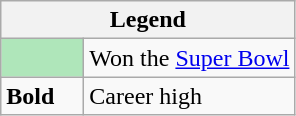<table class="wikitable">
<tr>
<th colspan="2">Legend</th>
</tr>
<tr>
<td style="background:#afe6ba; width:3em;"></td>
<td>Won the <a href='#'>Super Bowl</a></td>
</tr>
<tr>
<td><strong>Bold</strong></td>
<td>Career high</td>
</tr>
</table>
